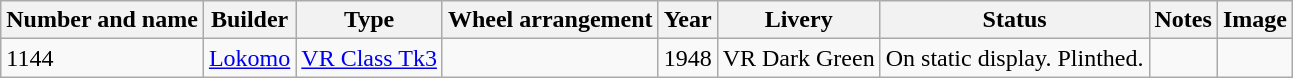<table class="wikitable">
<tr>
<th>Number and name</th>
<th>Builder</th>
<th>Type</th>
<th>Wheel arrangement</th>
<th>Year</th>
<th>Livery</th>
<th>Status</th>
<th>Notes</th>
<th>Image</th>
</tr>
<tr>
<td>1144</td>
<td><a href='#'>Lokomo</a></td>
<td><a href='#'>VR Class Tk3</a></td>
<td></td>
<td>1948</td>
<td>VR Dark Green</td>
<td>On static display. Plinthed.</td>
<td></td>
<td></td>
</tr>
</table>
